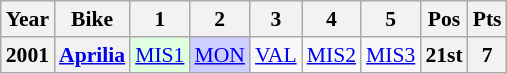<table class="wikitable" style="text-align:center; font-size:90%">
<tr>
<th>Year</th>
<th>Bike</th>
<th>1</th>
<th>2</th>
<th>3</th>
<th>4</th>
<th>5</th>
<th>Pos</th>
<th>Pts</th>
</tr>
<tr>
<th>2001</th>
<th><a href='#'>Aprilia</a></th>
<td style="background:#dfffdf;"><a href='#'>MIS1</a><br></td>
<td style="background:#cfcfff;"><a href='#'>MON</a><br></td>
<td style="background:#;"><a href='#'>VAL</a></td>
<td style="background:#;"><a href='#'>MIS2</a></td>
<td style="background:#;"><a href='#'>MIS3</a></td>
<th style="background:#;">21st</th>
<th style="background:#;">7</th>
</tr>
</table>
